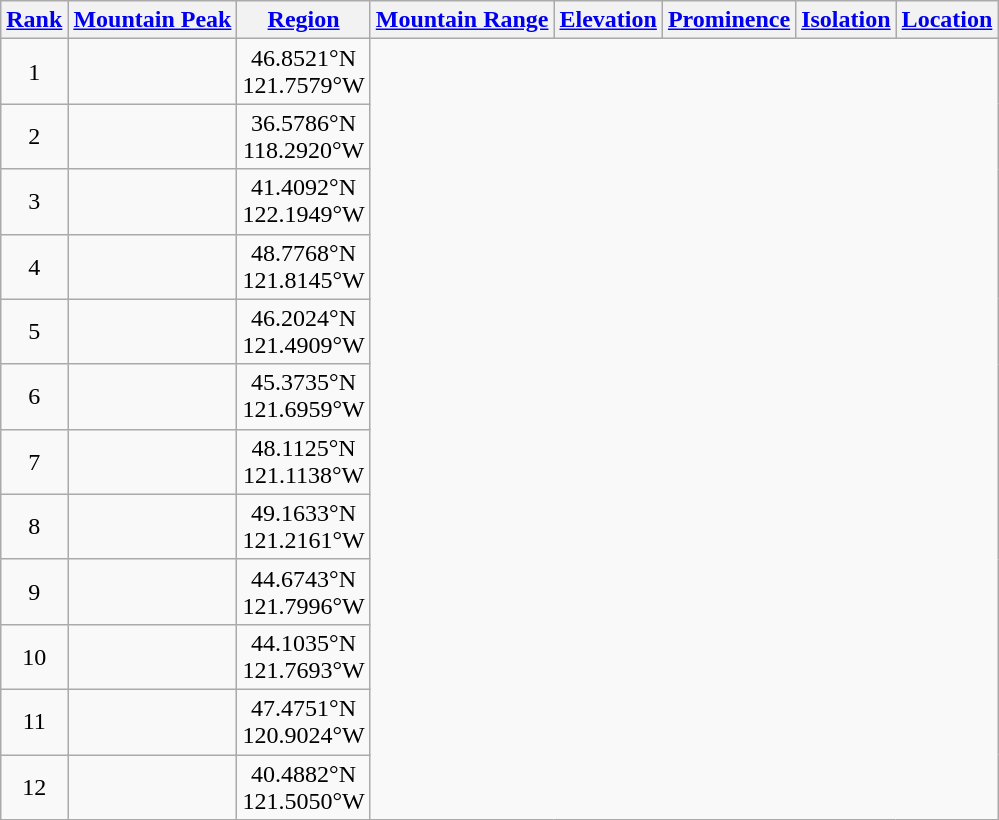<table class="wikitable sortable">
<tr>
<th><a href='#'>Rank</a></th>
<th><a href='#'>Mountain Peak</a></th>
<th><a href='#'>Region</a></th>
<th><a href='#'>Mountain Range</a></th>
<th><a href='#'>Elevation</a></th>
<th><a href='#'>Prominence</a></th>
<th><a href='#'>Isolation</a></th>
<th><a href='#'>Location</a></th>
</tr>
<tr>
<td align=center>1<br></td>
<td><br>
</td>
<td align=center>46.8521°N<br>121.7579°W</td>
</tr>
<tr>
<td align=center>2<br></td>
<td><br>
</td>
<td align=center>36.5786°N<br>118.2920°W</td>
</tr>
<tr>
<td align=center>3<br></td>
<td><br>
</td>
<td align=center>41.4092°N<br>122.1949°W</td>
</tr>
<tr>
<td align=center>4<br></td>
<td><br>
</td>
<td align=center>48.7768°N<br>121.8145°W</td>
</tr>
<tr>
<td align=center>5<br></td>
<td><br>
</td>
<td align=center>46.2024°N<br>121.4909°W</td>
</tr>
<tr>
<td align=center>6<br></td>
<td><br>
</td>
<td align=center>45.3735°N<br>121.6959°W</td>
</tr>
<tr>
<td align=center>7<br></td>
<td><br>
</td>
<td align=center>48.1125°N<br>121.1138°W</td>
</tr>
<tr>
<td align=center>8<br></td>
<td><br>
</td>
<td align=center>49.1633°N<br>121.2161°W</td>
</tr>
<tr>
<td align=center>9<br></td>
<td><br>
</td>
<td align=center>44.6743°N<br>121.7996°W</td>
</tr>
<tr>
<td align=center>10<br></td>
<td><br>
</td>
<td align=center>44.1035°N<br>121.7693°W</td>
</tr>
<tr>
<td align=center>11<br></td>
<td><br>
</td>
<td align=center>47.4751°N<br>120.9024°W</td>
</tr>
<tr>
<td align=center>12<br></td>
<td><br>
</td>
<td align=center>40.4882°N<br>121.5050°W</td>
</tr>
</table>
